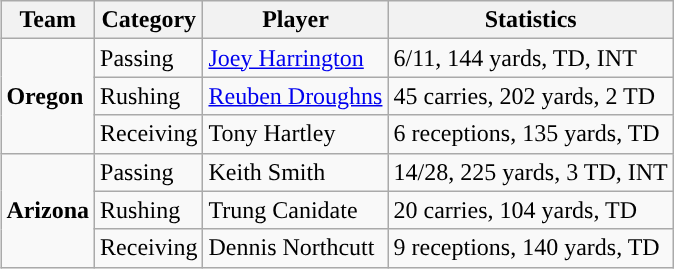<table class="wikitable" style="float: right;">
<tr>
<th>Team</th>
<th>Category</th>
<th>Player</th>
<th>Statistics</th>
</tr>
<tr>
<td rowspan=3><strong>Oregon</strong></td>
<td>Passing</td>
<td><a href='#'>Joey Harrington</a></td>
<td>6/11, 144 yards, TD, INT</td>
</tr>
<tr>
<td>Rushing</td>
<td><a href='#'>Reuben Droughns</a></td>
<td>45 carries, 202 yards, 2 TD</td>
</tr>
<tr>
<td>Receiving</td>
<td>Tony Hartley</td>
<td>6 receptions, 135 yards, TD</td>
</tr>
<tr>
<td rowspan=3><strong>Arizona</strong></td>
<td>Passing</td>
<td>Keith Smith</td>
<td>14/28, 225 yards, 3 TD, INT</td>
</tr>
<tr>
<td>Rushing</td>
<td>Trung Canidate</td>
<td>20 carries, 104 yards, TD</td>
</tr>
<tr>
<td>Receiving</td>
<td>Dennis Northcutt</td>
<td>9 receptions, 140 yards, TD</td>
</tr>
</table>
